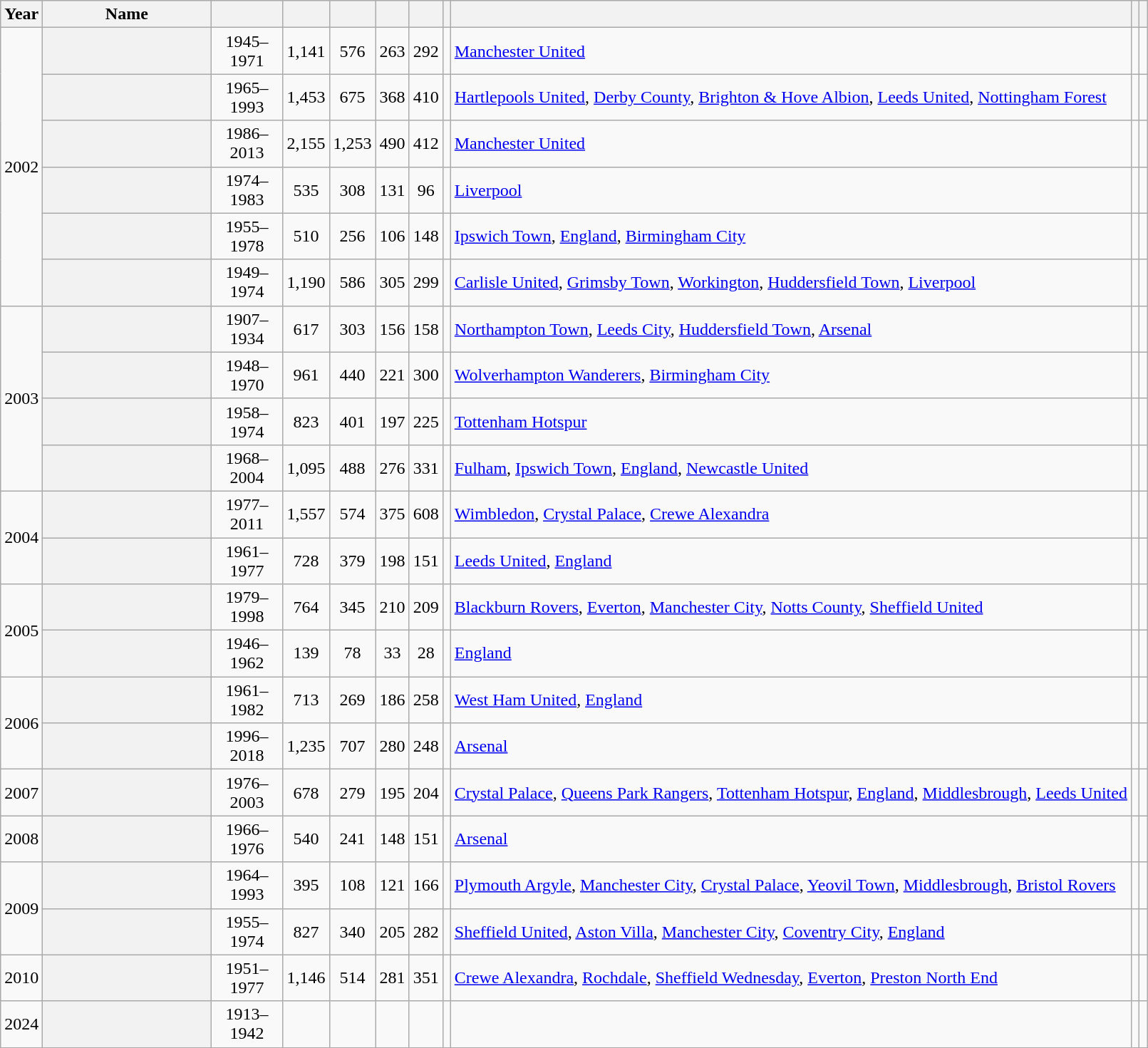<table class="wikitable sortable plainrowheaders" style="text-align: center">
<tr>
<th scope="col">Year</th>
<th scope="col" style="width: 150px;">Name</th>
<th scope="col" style="width: 60px;"></th>
<th scope="col"></th>
<th scope="col"></th>
<th scope="col"></th>
<th scope="col"></th>
<th scope="col"></th>
<th scope="col"></th>
<th scope="col" class="unsortable"></th>
<th scope="col" class="unsortable"></th>
</tr>
<tr>
<td rowspan="6">2002</td>
<th scope="row"> </th>
<td>1945–1971</td>
<td>1,141</td>
<td>576</td>
<td>263</td>
<td>292</td>
<td></td>
<td style="text-align:left;"><a href='#'>Manchester United</a></td>
<td></td>
<td></td>
</tr>
<tr>
<th scope="row"> </th>
<td>1965–1993</td>
<td>1,453</td>
<td>675</td>
<td>368</td>
<td>410</td>
<td></td>
<td style="text-align:left;"><a href='#'>Hartlepools United</a>, <a href='#'>Derby County</a>, <a href='#'>Brighton & Hove Albion</a>, <a href='#'>Leeds United</a>, <a href='#'>Nottingham Forest</a></td>
<td></td>
<td></td>
</tr>
<tr>
<th scope="row"> </th>
<td>1986–2013</td>
<td>2,155</td>
<td>1,253</td>
<td>490</td>
<td>412</td>
<td></td>
<td style="text-align:left;"><a href='#'>Manchester United</a></td>
<td></td>
<td></td>
</tr>
<tr>
<th scope="row"> </th>
<td>1974–1983</td>
<td>535</td>
<td>308</td>
<td>131</td>
<td>96</td>
<td></td>
<td style="text-align:left;"><a href='#'>Liverpool</a></td>
<td></td>
<td></td>
</tr>
<tr>
<th scope="row"> </th>
<td>1955–1978</td>
<td>510</td>
<td>256</td>
<td>106</td>
<td>148</td>
<td></td>
<td style="text-align:left;"><a href='#'>Ipswich Town</a>, <a href='#'>England</a>, <a href='#'>Birmingham City</a></td>
<td></td>
<td></td>
</tr>
<tr>
<th scope="row"> </th>
<td>1949–1974</td>
<td>1,190</td>
<td>586</td>
<td>305</td>
<td>299</td>
<td></td>
<td style="text-align:left;"><a href='#'>Carlisle United</a>, <a href='#'>Grimsby Town</a>, <a href='#'>Workington</a>, <a href='#'>Huddersfield Town</a>, <a href='#'>Liverpool</a></td>
<td></td>
<td></td>
</tr>
<tr>
<td rowspan="4">2003</td>
<th scope="row"> </th>
<td>1907–1934</td>
<td>617</td>
<td>303</td>
<td>156</td>
<td>158</td>
<td></td>
<td style="text-align:left;"><a href='#'>Northampton Town</a>, <a href='#'>Leeds City</a>, <a href='#'>Huddersfield Town</a>, <a href='#'>Arsenal</a></td>
<td></td>
<td></td>
</tr>
<tr>
<th scope="row"> </th>
<td>1948–1970</td>
<td>961</td>
<td>440</td>
<td>221</td>
<td>300</td>
<td></td>
<td style="text-align:left;"><a href='#'>Wolverhampton Wanderers</a>, <a href='#'>Birmingham City</a></td>
<td></td>
<td></td>
</tr>
<tr>
<th scope="row"> </th>
<td>1958–1974</td>
<td>823</td>
<td>401</td>
<td>197</td>
<td>225</td>
<td></td>
<td style="text-align:left;"><a href='#'>Tottenham Hotspur</a></td>
<td></td>
<td></td>
</tr>
<tr>
<th scope="row"> </th>
<td>1968–2004</td>
<td>1,095</td>
<td>488</td>
<td>276</td>
<td>331</td>
<td></td>
<td style="text-align:left;"><a href='#'>Fulham</a>, <a href='#'>Ipswich Town</a>, <a href='#'>England</a>, <a href='#'>Newcastle United</a></td>
<td></td>
<td></td>
</tr>
<tr>
<td rowspan="2">2004</td>
<th scope="row"> </th>
<td>1977–2011</td>
<td>1,557</td>
<td>574</td>
<td>375</td>
<td>608</td>
<td></td>
<td style="text-align:left;"><a href='#'>Wimbledon</a>, <a href='#'>Crystal Palace</a>, <a href='#'>Crewe Alexandra</a></td>
<td></td>
<td></td>
</tr>
<tr>
<th scope="row"> </th>
<td>1961–1977</td>
<td>728</td>
<td>379</td>
<td>198</td>
<td>151</td>
<td></td>
<td style="text-align:left;"><a href='#'>Leeds United</a>, <a href='#'>England</a></td>
<td></td>
<td></td>
</tr>
<tr>
<td rowspan="2">2005</td>
<th scope="row"> </th>
<td>1979–1998</td>
<td>764</td>
<td>345</td>
<td>210</td>
<td>209</td>
<td></td>
<td style="text-align:left;"><a href='#'>Blackburn Rovers</a>, <a href='#'>Everton</a>, <a href='#'>Manchester City</a>, <a href='#'>Notts County</a>, <a href='#'>Sheffield United</a></td>
<td></td>
<td></td>
</tr>
<tr>
<th scope="row"> </th>
<td>1946–1962</td>
<td>139</td>
<td>78</td>
<td>33</td>
<td>28</td>
<td></td>
<td style="text-align:left;"><a href='#'>England</a></td>
<td></td>
<td></td>
</tr>
<tr>
<td rowspan="2">2006</td>
<th scope="row"> </th>
<td>1961–1982</td>
<td>713</td>
<td>269</td>
<td>186</td>
<td>258</td>
<td></td>
<td style="text-align:left;"><a href='#'>West Ham United</a>, <a href='#'>England</a></td>
<td></td>
<td></td>
</tr>
<tr>
<th scope="row"> </th>
<td>1996–2018</td>
<td>1,235</td>
<td>707</td>
<td>280</td>
<td>248</td>
<td></td>
<td style="text-align:left;"><a href='#'>Arsenal</a></td>
<td></td>
<td></td>
</tr>
<tr>
<td>2007</td>
<th scope="row"> </th>
<td>1976–2003</td>
<td>678</td>
<td>279</td>
<td>195</td>
<td>204</td>
<td></td>
<td style="text-align:left;"><a href='#'>Crystal Palace</a>, <a href='#'>Queens Park Rangers</a>, <a href='#'>Tottenham Hotspur</a>, <a href='#'>England</a>, <a href='#'>Middlesbrough</a>, <a href='#'>Leeds United</a></td>
<td></td>
<td></td>
</tr>
<tr>
<td>2008</td>
<th scope="row"> </th>
<td>1966–1976</td>
<td>540</td>
<td>241</td>
<td>148</td>
<td>151</td>
<td></td>
<td style="text-align:left;"><a href='#'>Arsenal</a></td>
<td></td>
<td></td>
</tr>
<tr>
<td rowspan="2">2009</td>
<th scope="row"> </th>
<td>1964–1993</td>
<td>395</td>
<td>108</td>
<td>121</td>
<td>166</td>
<td></td>
<td style="text-align:left;"><a href='#'>Plymouth Argyle</a>, <a href='#'>Manchester City</a>, <a href='#'>Crystal Palace</a>, <a href='#'>Yeovil Town</a>, <a href='#'>Middlesbrough</a>, <a href='#'>Bristol Rovers</a></td>
<td></td>
<td></td>
</tr>
<tr>
<th scope="row"> </th>
<td>1955–1974</td>
<td>827</td>
<td>340</td>
<td>205</td>
<td>282</td>
<td></td>
<td style="text-align:left;"><a href='#'>Sheffield United</a>, <a href='#'>Aston Villa</a>, <a href='#'>Manchester City</a>, <a href='#'>Coventry City</a>, <a href='#'>England</a></td>
<td></td>
<td></td>
</tr>
<tr>
<td>2010</td>
<th scope="row"> </th>
<td>1951–1977</td>
<td>1,146</td>
<td>514</td>
<td>281</td>
<td>351</td>
<td></td>
<td style="text-align:left;"><a href='#'>Crewe Alexandra</a>, <a href='#'>Rochdale</a>, <a href='#'>Sheffield Wednesday</a>, <a href='#'>Everton</a>, <a href='#'>Preston North End</a></td>
<td></td>
<td></td>
</tr>
<tr>
<td>2024</td>
<th scope="row"> </th>
<td>1913–1942</td>
<td></td>
<td></td>
<td></td>
<td></td>
<td></td>
<td style="text-align:left;"></td>
<td></td>
<td></td>
</tr>
</table>
